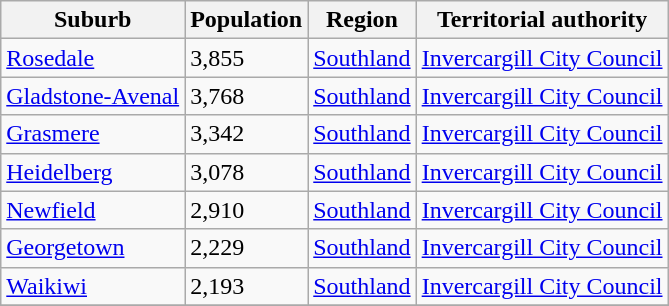<table class="wikitable sortable">
<tr>
<th align="left">Suburb</th>
<th>Population</th>
<th>Region</th>
<th>Territorial authority</th>
</tr>
<tr>
<td><a href='#'>Rosedale</a></td>
<td>3,855</td>
<td><a href='#'>Southland</a></td>
<td><a href='#'>Invercargill City Council</a></td>
</tr>
<tr>
<td><a href='#'>Gladstone-Avenal</a></td>
<td>3,768</td>
<td><a href='#'>Southland</a></td>
<td><a href='#'>Invercargill City Council</a></td>
</tr>
<tr>
<td><a href='#'>Grasmere</a></td>
<td>3,342</td>
<td><a href='#'>Southland</a></td>
<td><a href='#'>Invercargill City Council</a></td>
</tr>
<tr>
<td><a href='#'>Heidelberg</a></td>
<td>3,078</td>
<td><a href='#'>Southland</a></td>
<td><a href='#'>Invercargill City Council</a></td>
</tr>
<tr>
<td><a href='#'>Newfield</a></td>
<td>2,910</td>
<td><a href='#'>Southland</a></td>
<td><a href='#'>Invercargill City Council</a></td>
</tr>
<tr>
<td><a href='#'>Georgetown</a></td>
<td>2,229</td>
<td><a href='#'>Southland</a></td>
<td><a href='#'>Invercargill City Council</a></td>
</tr>
<tr>
<td><a href='#'>Waikiwi</a></td>
<td>2,193</td>
<td><a href='#'>Southland</a></td>
<td><a href='#'>Invercargill City Council</a></td>
</tr>
<tr>
</tr>
</table>
